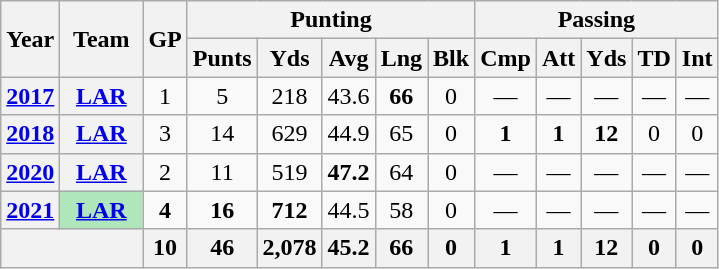<table class="wikitable" style="text-align:center;">
<tr>
<th rowspan="2">Year</th>
<th rowspan="2">Team</th>
<th rowspan="2">GP</th>
<th colspan="5">Punting</th>
<th colspan="5">Passing</th>
</tr>
<tr>
<th>Punts</th>
<th>Yds</th>
<th>Avg</th>
<th>Lng</th>
<th>Blk</th>
<th>Cmp</th>
<th>Att</th>
<th>Yds</th>
<th>TD</th>
<th>Int</th>
</tr>
<tr>
<th><a href='#'>2017</a></th>
<th><a href='#'>LAR</a></th>
<td>1</td>
<td>5</td>
<td>218</td>
<td>43.6</td>
<td><strong>66</strong></td>
<td>0</td>
<td>—</td>
<td>—</td>
<td>—</td>
<td>—</td>
<td>—</td>
</tr>
<tr>
<th><a href='#'>2018</a></th>
<th><a href='#'>LAR</a></th>
<td>3</td>
<td>14</td>
<td>629</td>
<td>44.9</td>
<td>65</td>
<td>0</td>
<td><strong>1</strong></td>
<td><strong>1</strong></td>
<td><strong>12</strong></td>
<td>0</td>
<td>0</td>
</tr>
<tr>
<th><a href='#'>2020</a></th>
<th><a href='#'>LAR</a></th>
<td>2</td>
<td>11</td>
<td>519</td>
<td><strong>47.2</strong></td>
<td>64</td>
<td>0</td>
<td>—</td>
<td>—</td>
<td>—</td>
<td>—</td>
<td>—</td>
</tr>
<tr>
<th><a href='#'>2021</a></th>
<th style="background:#afe6ba; width:3em;"><a href='#'>LAR</a></th>
<td><strong>4</strong></td>
<td><strong>16</strong></td>
<td><strong>712</strong></td>
<td>44.5</td>
<td>58</td>
<td>0</td>
<td>—</td>
<td>—</td>
<td>—</td>
<td>—</td>
<td>—</td>
</tr>
<tr>
<th colspan="2"></th>
<th>10</th>
<th>46</th>
<th>2,078</th>
<th>45.2</th>
<th>66</th>
<th>0</th>
<th>1</th>
<th>1</th>
<th>12</th>
<th>0</th>
<th>0</th>
</tr>
</table>
